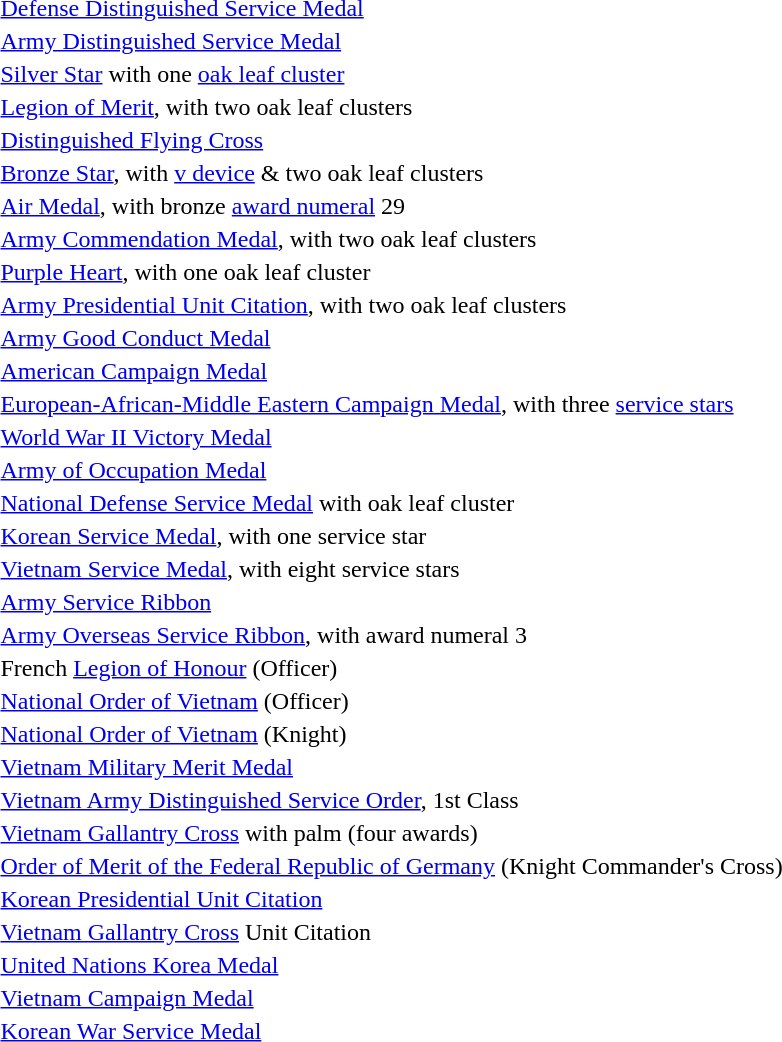<table>
<tr>
<td></td>
<td><a href='#'>Defense Distinguished Service Medal</a></td>
</tr>
<tr>
<td></td>
<td><a href='#'>Army Distinguished Service Medal</a></td>
</tr>
<tr>
<td></td>
<td><a href='#'>Silver Star</a> with one <a href='#'>oak leaf cluster</a></td>
</tr>
<tr>
<td></td>
<td><a href='#'>Legion of Merit</a>, with two oak leaf clusters</td>
</tr>
<tr>
<td></td>
<td><a href='#'>Distinguished Flying Cross</a></td>
</tr>
<tr>
<td></td>
<td><a href='#'>Bronze Star</a>, with <a href='#'>v device</a> & two oak leaf clusters</td>
</tr>
<tr>
<td><span></span><span></span></td>
<td><a href='#'>Air Medal</a>, with bronze <a href='#'>award numeral</a> 29</td>
</tr>
<tr>
<td></td>
<td><a href='#'>Army Commendation Medal</a>, with two oak leaf clusters</td>
</tr>
<tr>
<td></td>
<td><a href='#'>Purple Heart</a>, with one oak leaf cluster</td>
</tr>
<tr>
<td></td>
<td><a href='#'>Army Presidential Unit Citation</a>, with two oak leaf clusters</td>
</tr>
<tr>
<td></td>
<td><a href='#'>Army Good Conduct Medal</a></td>
</tr>
<tr>
<td></td>
<td><a href='#'>American Campaign Medal</a></td>
</tr>
<tr>
<td></td>
<td><a href='#'>European-African-Middle Eastern Campaign Medal</a>, with three <a href='#'>service stars</a></td>
</tr>
<tr>
<td></td>
<td><a href='#'>World War II Victory Medal</a></td>
</tr>
<tr>
<td></td>
<td><a href='#'>Army of Occupation Medal</a></td>
</tr>
<tr>
<td></td>
<td><a href='#'>National Defense Service Medal</a> with oak leaf cluster</td>
</tr>
<tr>
<td></td>
<td><a href='#'>Korean Service Medal</a>, with one service star</td>
</tr>
<tr>
<td></td>
<td><a href='#'>Vietnam Service Medal</a>, with eight service stars</td>
</tr>
<tr>
<td></td>
<td><a href='#'>Army Service Ribbon</a></td>
</tr>
<tr>
<td><span></span></td>
<td><a href='#'>Army Overseas Service Ribbon</a>, with award numeral 3</td>
</tr>
<tr>
<td></td>
<td>French <a href='#'>Legion of Honour</a> (Officer)</td>
</tr>
<tr>
<td></td>
<td><a href='#'>National Order of Vietnam</a> (Officer)</td>
</tr>
<tr>
<td></td>
<td><a href='#'>National Order of Vietnam</a> (Knight)</td>
</tr>
<tr>
<td></td>
<td><a href='#'>Vietnam Military Merit Medal</a></td>
</tr>
<tr>
<td></td>
<td><a href='#'>Vietnam Army Distinguished Service Order</a>, 1st Class</td>
</tr>
<tr>
<td></td>
<td><a href='#'>Vietnam Gallantry Cross</a> with palm (four awards)</td>
</tr>
<tr>
<td></td>
<td><a href='#'>Order of Merit of the Federal Republic of Germany</a> (Knight Commander's Cross)</td>
</tr>
<tr>
<td></td>
<td><a href='#'>Korean Presidential Unit Citation</a></td>
</tr>
<tr>
<td></td>
<td><a href='#'>Vietnam Gallantry Cross</a> Unit Citation</td>
</tr>
<tr>
<td></td>
<td><a href='#'>United Nations Korea Medal</a></td>
</tr>
<tr>
<td></td>
<td><a href='#'>Vietnam Campaign Medal</a></td>
</tr>
<tr>
<td></td>
<td><a href='#'>Korean War Service Medal</a></td>
</tr>
</table>
